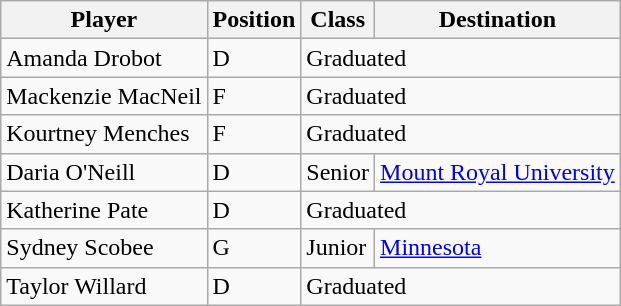<table class="wikitable">
<tr>
<th>Player</th>
<th>Position</th>
<th>Class</th>
<th>Destination</th>
</tr>
<tr>
<td>Amanda Drobot</td>
<td>D</td>
<td colspan="2">Graduated</td>
</tr>
<tr>
<td>Mackenzie MacNeil</td>
<td>F</td>
<td colspan="2">Graduated</td>
</tr>
<tr>
<td>Kourtney Menches</td>
<td>F</td>
<td colspan="2">Graduated</td>
</tr>
<tr>
<td>Daria O'Neill</td>
<td>D</td>
<td>Senior</td>
<td><a href='#'>Mount Royal University</a></td>
</tr>
<tr>
<td>Katherine Pate</td>
<td>D</td>
<td colspan="2">Graduated</td>
</tr>
<tr>
<td>Sydney Scobee</td>
<td>G</td>
<td>Junior</td>
<td><a href='#'>Minnesota</a></td>
</tr>
<tr>
<td>Taylor Willard</td>
<td>D</td>
<td colspan="2">Graduated</td>
</tr>
</table>
